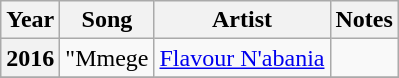<table class="wikitable plainrowheaders sortable">
<tr>
<th scope="col">Year</th>
<th scope="col">Song</th>
<th scope="col">Artist</th>
<th scope="col" class="unsortable">Notes</th>
</tr>
<tr>
<th scope="row">2016</th>
<td>"Mmege</td>
<td><a href='#'>Flavour N'abania</a></td>
<td></td>
</tr>
<tr>
</tr>
</table>
